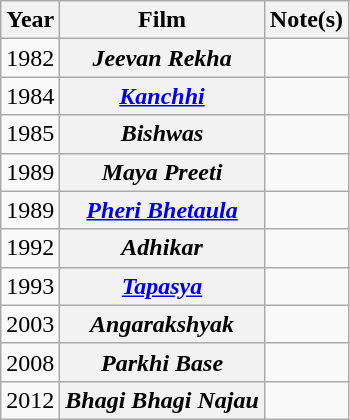<table class="wikitable plainrowheaders sortable">
<tr>
<th>Year</th>
<th>Film</th>
<th class="unsortable">Note(s)</th>
</tr>
<tr>
<td>1982</td>
<th scope="row"><em>Jeevan Rekha</em></th>
<td></td>
</tr>
<tr>
<td>1984</td>
<th scope="row"><em><a href='#'>Kanchhi</a></em></th>
<td></td>
</tr>
<tr>
<td>1985</td>
<th scope="row"><em>Bishwas</em></th>
<td></td>
</tr>
<tr>
<td>1989</td>
<th scope="row"><em>Maya Preeti</em></th>
<td></td>
</tr>
<tr>
<td>1989</td>
<th scope="row"><em><a href='#'>Pheri Bhetaula</a></em></th>
<td></td>
</tr>
<tr>
<td>1992</td>
<th scope="row"><em>Adhikar</em></th>
<td></td>
</tr>
<tr>
<td>1993</td>
<th scope="row"><a href='#'><em>Tapasya</em></a></th>
<td></td>
</tr>
<tr>
<td>2003</td>
<th scope="row"><em>Angarakshyak</em></th>
<td></td>
</tr>
<tr>
<td>2008</td>
<th scope="row"><em>Parkhi Base</em></th>
<td></td>
</tr>
<tr>
<td>2012</td>
<th scope="row"><em>Bhagi Bhagi Najau</em></th>
<td></td>
</tr>
</table>
